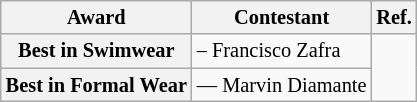<table class="wikitable sortable" style="font-size: 85%;">
<tr>
<th>Award</th>
<th>Contestant</th>
<th>Ref.</th>
</tr>
<tr>
<th>Best in Swimwear</th>
<td> – Francisco Zafra</td>
<td rowspan="2"></td>
</tr>
<tr>
<th>Best in Formal Wear</th>
<td rowspan="2"> — Marvin Diamante</td>
</tr>
</table>
